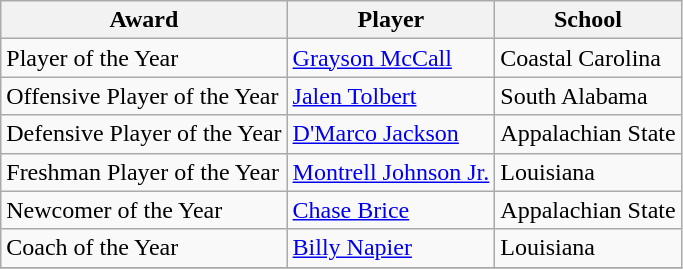<table class="wikitable" border="0">
<tr>
<th>Award</th>
<th>Player</th>
<th>School</th>
</tr>
<tr>
<td>Player of the Year</td>
<td><a href='#'>Grayson McCall</a></td>
<td>Coastal Carolina</td>
</tr>
<tr>
<td>Offensive Player of the Year</td>
<td><a href='#'>Jalen Tolbert</a></td>
<td>South Alabama</td>
</tr>
<tr>
<td>Defensive Player of the Year</td>
<td><a href='#'>D'Marco Jackson</a></td>
<td>Appalachian State</td>
</tr>
<tr>
<td>Freshman Player of the Year</td>
<td><a href='#'>Montrell Johnson Jr.</a></td>
<td>Louisiana</td>
</tr>
<tr>
<td>Newcomer of the Year</td>
<td><a href='#'>Chase Brice</a></td>
<td>Appalachian State</td>
</tr>
<tr>
<td>Coach of the Year</td>
<td><a href='#'>Billy Napier</a></td>
<td>Louisiana</td>
</tr>
<tr>
</tr>
</table>
